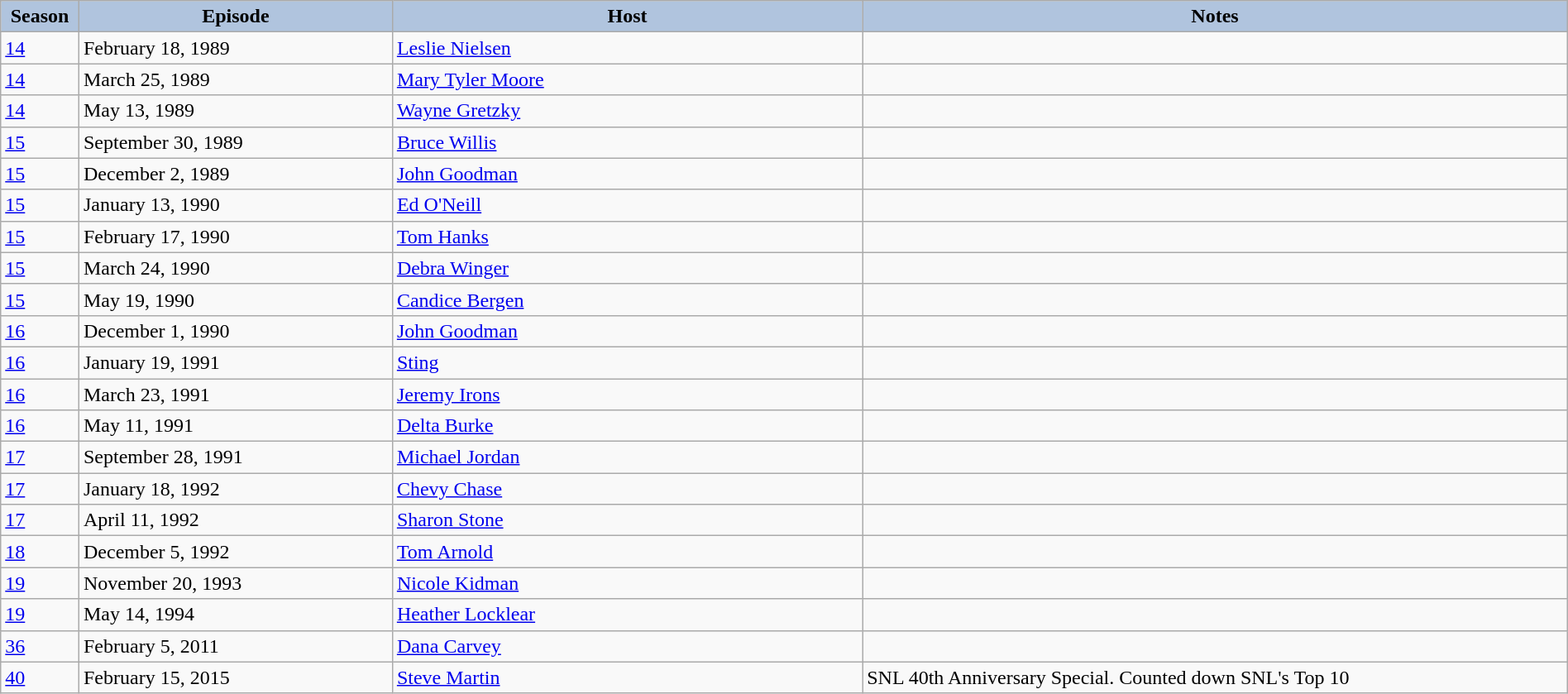<table class="wikitable" style="width:100%;">
<tr>
<th style="background:#b0c4de; width:5%;">Season</th>
<th style="background:#b0c4de; width:20%;">Episode</th>
<th style="background:#b0c4de; width:30%;">Host</th>
<th style="background:#b0c4de; width:45%;">Notes</th>
</tr>
<tr>
<td><a href='#'>14</a></td>
<td>February 18, 1989</td>
<td><a href='#'>Leslie Nielsen</a></td>
<td></td>
</tr>
<tr>
<td><a href='#'>14</a></td>
<td>March 25, 1989</td>
<td><a href='#'>Mary Tyler Moore</a></td>
<td></td>
</tr>
<tr>
<td><a href='#'>14</a></td>
<td>May 13, 1989</td>
<td><a href='#'>Wayne Gretzky</a></td>
<td></td>
</tr>
<tr>
<td><a href='#'>15</a></td>
<td>September 30, 1989</td>
<td><a href='#'>Bruce Willis</a></td>
<td></td>
</tr>
<tr>
<td><a href='#'>15</a></td>
<td>December 2, 1989</td>
<td><a href='#'>John Goodman</a></td>
<td></td>
</tr>
<tr>
<td><a href='#'>15</a></td>
<td>January 13, 1990</td>
<td><a href='#'>Ed O'Neill</a></td>
<td></td>
</tr>
<tr>
<td><a href='#'>15</a></td>
<td>February 17, 1990</td>
<td><a href='#'>Tom Hanks</a></td>
<td></td>
</tr>
<tr>
<td><a href='#'>15</a></td>
<td>March 24, 1990</td>
<td><a href='#'>Debra Winger</a></td>
<td></td>
</tr>
<tr>
<td><a href='#'>15</a></td>
<td>May 19, 1990</td>
<td><a href='#'>Candice Bergen</a></td>
<td></td>
</tr>
<tr>
<td><a href='#'>16</a></td>
<td>December 1, 1990</td>
<td><a href='#'>John Goodman</a></td>
<td></td>
</tr>
<tr>
<td><a href='#'>16</a></td>
<td>January 19, 1991</td>
<td><a href='#'>Sting</a></td>
<td></td>
</tr>
<tr>
<td><a href='#'>16</a></td>
<td>March 23, 1991</td>
<td><a href='#'>Jeremy Irons</a></td>
<td></td>
</tr>
<tr>
<td><a href='#'>16</a></td>
<td>May 11, 1991</td>
<td><a href='#'>Delta Burke</a></td>
<td></td>
</tr>
<tr>
<td><a href='#'>17</a></td>
<td>September 28, 1991</td>
<td><a href='#'>Michael Jordan</a></td>
<td></td>
</tr>
<tr>
<td><a href='#'>17</a></td>
<td>January 18, 1992</td>
<td><a href='#'>Chevy Chase</a></td>
<td></td>
</tr>
<tr>
<td><a href='#'>17</a></td>
<td>April 11, 1992</td>
<td><a href='#'>Sharon Stone</a></td>
<td></td>
</tr>
<tr>
<td><a href='#'>18</a></td>
<td>December 5, 1992</td>
<td><a href='#'>Tom Arnold</a></td>
<td></td>
</tr>
<tr>
<td><a href='#'>19</a></td>
<td>November 20, 1993</td>
<td><a href='#'>Nicole Kidman</a></td>
<td></td>
</tr>
<tr>
<td><a href='#'>19</a></td>
<td>May 14, 1994</td>
<td><a href='#'>Heather Locklear</a></td>
<td></td>
</tr>
<tr>
<td><a href='#'>36</a></td>
<td>February 5, 2011</td>
<td><a href='#'>Dana Carvey</a></td>
<td></td>
</tr>
<tr>
<td><a href='#'>40</a></td>
<td>February 15, 2015</td>
<td><a href='#'>Steve Martin</a></td>
<td>SNL 40th Anniversary Special. Counted down SNL's Top 10</td>
</tr>
</table>
